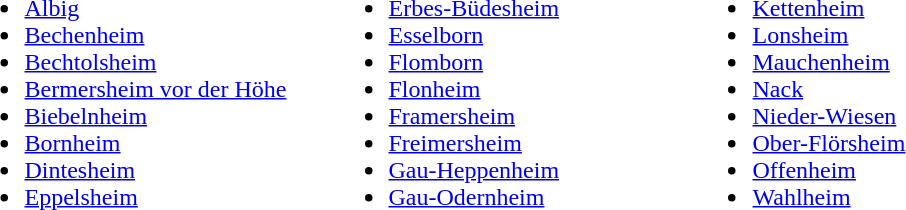<table>
<tr>
<td colspan=3></td>
</tr>
<tr ---->
<td width="30%" valign="top"><br><ul><li><a href='#'>Albig</a></li><li><a href='#'>Bechenheim</a></li><li><a href='#'>Bechtolsheim</a></li><li><a href='#'>Bermersheim vor der Höhe</a></li><li><a href='#'>Biebelnheim</a></li><li><a href='#'>Bornheim</a></li><li><a href='#'>Dintesheim</a></li><li><a href='#'>Eppelsheim</a></li></ul></td>
<td width="30%" valign="top"><br><ul><li><a href='#'>Erbes-Büdesheim</a></li><li><a href='#'>Esselborn</a></li><li><a href='#'>Flomborn</a></li><li><a href='#'>Flonheim</a></li><li><a href='#'>Framersheim</a></li><li><a href='#'>Freimersheim</a></li><li><a href='#'>Gau-Heppenheim</a></li><li><a href='#'>Gau-Odernheim</a></li></ul></td>
<td width="30%" valign="top"><br><ul><li><a href='#'>Kettenheim</a></li><li><a href='#'>Lonsheim</a></li><li><a href='#'>Mauchenheim</a></li><li><a href='#'>Nack</a></li><li><a href='#'>Nieder-Wiesen</a></li><li><a href='#'>Ober-Flörsheim</a></li><li><a href='#'>Offenheim</a></li><li><a href='#'>Wahlheim</a></li></ul></td>
</tr>
</table>
